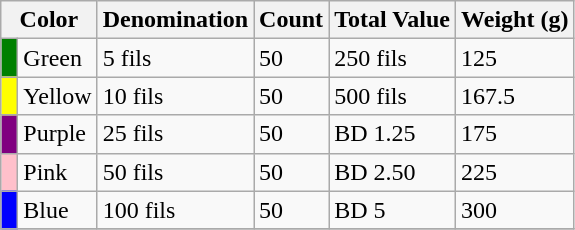<table class="wikitable">
<tr>
<th colspan=2>Color</th>
<th>Denomination</th>
<th>Count</th>
<th>Total Value</th>
<th>Weight (g)</th>
</tr>
<tr>
<td style="background:Green"> </td>
<td>Green</td>
<td>5 fils</td>
<td>50</td>
<td>250 fils</td>
<td>125</td>
</tr>
<tr>
<td style="background:Yellow"> </td>
<td>Yellow</td>
<td>10 fils</td>
<td>50</td>
<td>500 fils</td>
<td>167.5</td>
</tr>
<tr>
<td style="background:Purple"> </td>
<td>Purple</td>
<td>25 fils</td>
<td>50</td>
<td>BD 1.25</td>
<td>175</td>
</tr>
<tr>
<td style="background:Pink"> </td>
<td>Pink</td>
<td>50 fils</td>
<td>50</td>
<td>BD 2.50</td>
<td>225</td>
</tr>
<tr>
<td style="background:Blue"> </td>
<td>Blue</td>
<td>100 fils</td>
<td>50</td>
<td>BD 5</td>
<td>300</td>
</tr>
<tr>
</tr>
</table>
